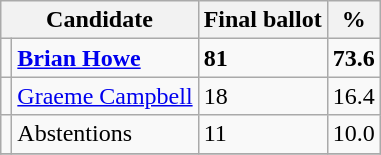<table class="wikitable">
<tr>
<th colspan="2">Candidate</th>
<th>Final ballot</th>
<th>%</th>
</tr>
<tr>
<td></td>
<td><strong><a href='#'>Brian Howe</a></strong></td>
<td><strong>81</strong></td>
<td><strong>73.6</strong></td>
</tr>
<tr>
<td></td>
<td><a href='#'>Graeme Campbell</a></td>
<td>18</td>
<td>16.4</td>
</tr>
<tr>
<td></td>
<td>Abstentions</td>
<td>11</td>
<td>10.0</td>
</tr>
<tr>
</tr>
</table>
